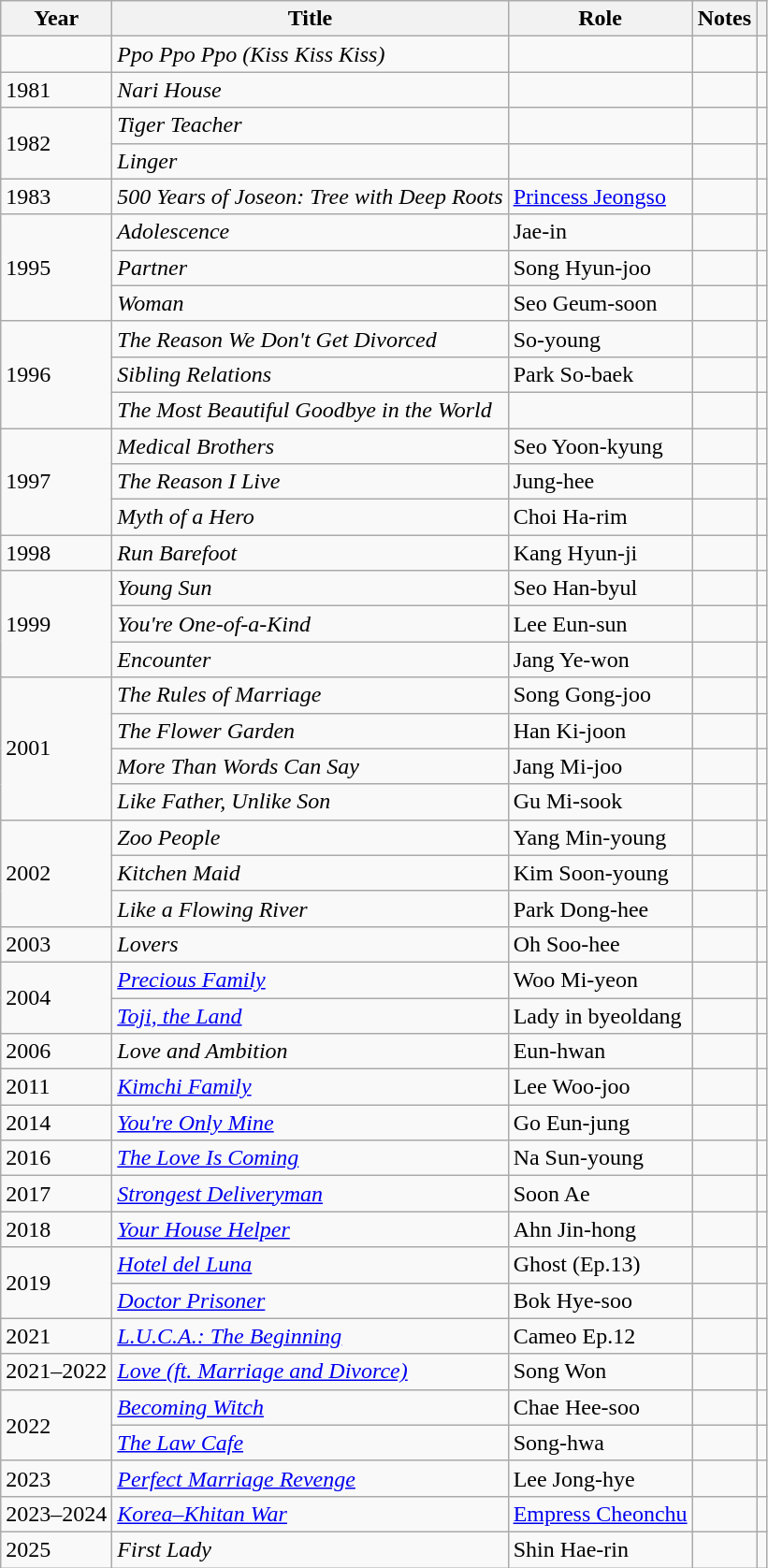<table class="wikitable">
<tr>
<th>Year</th>
<th>Title</th>
<th>Role</th>
<th>Notes</th>
<th></th>
</tr>
<tr>
<td></td>
<td><em>Ppo Ppo Ppo (Kiss Kiss Kiss)</em></td>
<td></td>
<td></td>
<td></td>
</tr>
<tr>
<td>1981</td>
<td><em>Nari House</em></td>
<td></td>
<td></td>
<td></td>
</tr>
<tr>
<td rowspan=2>1982</td>
<td><em>Tiger Teacher</em></td>
<td></td>
<td></td>
<td></td>
</tr>
<tr>
<td><em>Linger</em></td>
<td></td>
<td></td>
<td></td>
</tr>
<tr>
<td>1983</td>
<td><em>500 Years of Joseon: Tree with Deep Roots</em></td>
<td><a href='#'>Princess Jeongso</a></td>
<td></td>
<td></td>
</tr>
<tr>
<td rowspan=3>1995</td>
<td><em>Adolescence</em></td>
<td>Jae-in</td>
<td></td>
<td></td>
</tr>
<tr>
<td><em>Partner</em></td>
<td>Song Hyun-joo</td>
<td></td>
<td></td>
</tr>
<tr>
<td><em>Woman</em></td>
<td>Seo Geum-soon</td>
<td></td>
<td></td>
</tr>
<tr>
<td rowspan=3>1996</td>
<td><em>The Reason We Don't Get Divorced</em></td>
<td>So-young</td>
<td></td>
<td></td>
</tr>
<tr>
<td><em>Sibling Relations</em> </td>
<td>Park So-baek</td>
<td></td>
<td></td>
</tr>
<tr>
<td><em>The Most Beautiful Goodbye in the World</em></td>
<td></td>
<td></td>
<td></td>
</tr>
<tr>
<td rowspan=3>1997</td>
<td><em>Medical Brothers</em></td>
<td>Seo Yoon-kyung </td>
<td></td>
<td></td>
</tr>
<tr>
<td><em>The Reason I Live</em></td>
<td>Jung-hee</td>
<td></td>
<td></td>
</tr>
<tr>
<td><em>Myth of a Hero</em></td>
<td>Choi Ha-rim</td>
<td></td>
<td></td>
</tr>
<tr>
<td>1998</td>
<td><em>Run Barefoot</em></td>
<td>Kang Hyun-ji</td>
<td></td>
<td></td>
</tr>
<tr>
<td rowspan=3>1999</td>
<td><em>Young Sun</em></td>
<td>Seo Han-byul</td>
<td></td>
<td></td>
</tr>
<tr>
<td><em>You're One-of-a-Kind</em></td>
<td>Lee Eun-sun</td>
<td></td>
<td></td>
</tr>
<tr>
<td><em>Encounter</em></td>
<td>Jang Ye-won</td>
<td></td>
<td></td>
</tr>
<tr>
<td rowspan=4>2001</td>
<td><em>The Rules of Marriage</em></td>
<td>Song Gong-joo</td>
<td></td>
<td></td>
</tr>
<tr>
<td><em>The Flower Garden</em></td>
<td>Han Ki-joon</td>
<td></td>
<td></td>
</tr>
<tr>
<td><em>More Than Words Can Say</em></td>
<td>Jang Mi-joo</td>
<td></td>
<td></td>
</tr>
<tr>
<td><em>Like Father, Unlike Son</em></td>
<td>Gu Mi-sook</td>
<td></td>
<td></td>
</tr>
<tr>
<td rowspan=3>2002</td>
<td><em>Zoo People</em></td>
<td>Yang Min-young</td>
<td></td>
<td></td>
</tr>
<tr>
<td><em>Kitchen Maid</em></td>
<td>Kim Soon-young</td>
<td></td>
<td></td>
</tr>
<tr>
<td><em>Like a Flowing River</em></td>
<td>Park Dong-hee</td>
<td></td>
<td></td>
</tr>
<tr>
<td>2003</td>
<td><em>Lovers</em></td>
<td>Oh Soo-hee</td>
<td></td>
<td></td>
</tr>
<tr>
<td rowspan=2>2004</td>
<td><em><a href='#'>Precious Family</a></em></td>
<td>Woo Mi-yeon</td>
<td></td>
<td></td>
</tr>
<tr>
<td><em><a href='#'>Toji, the Land</a></em></td>
<td>Lady in byeoldang</td>
<td></td>
<td></td>
</tr>
<tr>
<td>2006</td>
<td><em>Love and Ambition</em></td>
<td>Eun-hwan</td>
<td></td>
<td></td>
</tr>
<tr>
<td>2011</td>
<td><em><a href='#'>Kimchi Family</a></em></td>
<td>Lee Woo-joo</td>
<td></td>
<td></td>
</tr>
<tr>
<td>2014</td>
<td><em><a href='#'>You're Only Mine</a></em></td>
<td>Go Eun-jung</td>
<td></td>
<td></td>
</tr>
<tr>
<td>2016</td>
<td><em><a href='#'>The Love Is Coming</a></em></td>
<td>Na Sun-young</td>
<td></td>
<td></td>
</tr>
<tr>
<td>2017</td>
<td><em><a href='#'>Strongest Deliveryman</a></em></td>
<td>Soon Ae</td>
<td></td>
<td></td>
</tr>
<tr>
<td>2018</td>
<td><em><a href='#'>Your House Helper</a></em></td>
<td>Ahn Jin-hong</td>
<td></td>
<td></td>
</tr>
<tr>
<td rowspan=2>2019</td>
<td><em><a href='#'>Hotel del Luna</a></em></td>
<td>Ghost (Ep.13)</td>
<td></td>
<td></td>
</tr>
<tr>
<td><em><a href='#'>Doctor Prisoner</a></em></td>
<td>Bok Hye-soo</td>
<td></td>
<td></td>
</tr>
<tr>
<td>2021</td>
<td><em><a href='#'>L.U.C.A.: The Beginning</a></em></td>
<td>Cameo Ep.12</td>
<td></td>
<td></td>
</tr>
<tr>
<td>2021–2022</td>
<td><em><a href='#'>Love (ft. Marriage and Divorce)</a></em></td>
<td>Song Won</td>
<td></td>
<td></td>
</tr>
<tr>
<td rowspan=2>2022</td>
<td><em><a href='#'>Becoming Witch</a></em></td>
<td>Chae Hee-soo</td>
<td></td>
<td></td>
</tr>
<tr>
<td><em><a href='#'>The Law Cafe</a></em></td>
<td>Song-hwa</td>
<td></td>
<td></td>
</tr>
<tr>
<td>2023</td>
<td><em><a href='#'>Perfect Marriage Revenge</a></em></td>
<td>Lee Jong-hye</td>
<td></td>
<td></td>
</tr>
<tr>
<td>2023–2024</td>
<td><em><a href='#'>Korea–Khitan War</a></em></td>
<td><a href='#'>Empress Cheonchu</a></td>
<td></td>
<td></td>
</tr>
<tr>
<td>2025</td>
<td><em>First Lady</em></td>
<td>Shin Hae-rin</td>
<td></td>
<td></td>
</tr>
</table>
